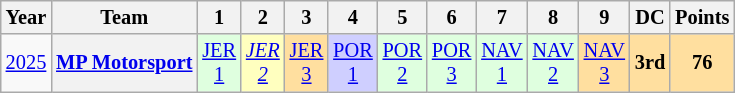<table class="wikitable" style="text-align:center; font-size:85%">
<tr>
<th>Year</th>
<th>Team</th>
<th>1</th>
<th>2</th>
<th>3</th>
<th>4</th>
<th>5</th>
<th>6</th>
<th>7</th>
<th>8</th>
<th>9</th>
<th>DC</th>
<th>Points</th>
</tr>
<tr>
<td><a href='#'>2025</a></td>
<th><a href='#'>MP Motorsport</a></th>
<td style="background:#DFFFDF"><a href='#'>JER<br>1</a><br></td>
<td style="background:#FFFFBF"><em><a href='#'>JER<br>2</a></em><br></td>
<td style="background:#FFDF9F"><a href='#'>JER<br>3</a><br></td>
<td style="background:#CFCFFF"><a href='#'>POR<br>1</a><br></td>
<td style="background:#DFFFDF"><a href='#'>POR<br>2</a><br></td>
<td style="background:#DFFFDF"><a href='#'>POR<br>3</a><br></td>
<td style="background:#DFFFDF"><a href='#'>NAV<br>1</a><br></td>
<td style="background:#DFFFDF"><a href='#'>NAV<br>2</a><br></td>
<td style="background:#FFDF9F"><a href='#'>NAV<br>3</a><br></td>
<th style="background:#FFDF9F">3rd</th>
<th style="background:#FFDF9F">76</th>
</tr>
</table>
